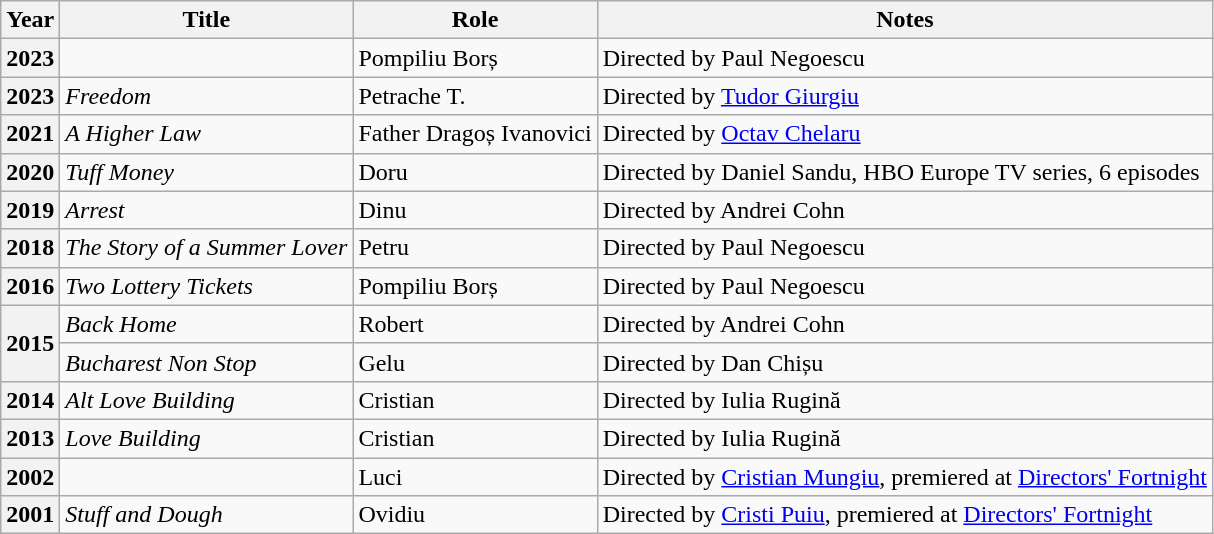<table class="wikitable plainrowheaders sortable">
<tr>
<th scope="col">Year</th>
<th scope="col">Title</th>
<th scope="col" class="unsortable">Role</th>
<th scope="col" class="unsortable">Notes</th>
</tr>
<tr>
<th scope="row">2023</th>
<td></td>
<td>Pompiliu Borș</td>
<td>Directed by Paul Negoescu</td>
</tr>
<tr>
<th scope="row">2023</th>
<td><em>Freedom</em></td>
<td>Petrache T.</td>
<td>Directed by <a href='#'>Tudor Giurgiu</a></td>
</tr>
<tr>
<th scope="row">2021</th>
<td><em>A Higher Law</em></td>
<td>Father Dragoș Ivanovici</td>
<td>Directed by <a href='#'>Octav Chelaru</a></td>
</tr>
<tr>
<th scope="row">2020</th>
<td><em>Tuff Money</em></td>
<td>Doru</td>
<td>Directed by Daniel Sandu, HBO Europe TV series, 6 episodes</td>
</tr>
<tr>
<th scope="row">2019</th>
<td><em>Arrest</em></td>
<td>Dinu</td>
<td>Directed by Andrei Cohn</td>
</tr>
<tr>
<th scope="row">2018</th>
<td><em>The Story of a Summer Lover</em></td>
<td>Petru</td>
<td>Directed by Paul Negoescu</td>
</tr>
<tr>
<th scope="row">2016</th>
<td><em>Two Lottery Tickets</em></td>
<td>Pompiliu Borș</td>
<td>Directed by Paul Negoescu</td>
</tr>
<tr>
<th scope="row" rowspan="2">2015</th>
<td><em>Back Home</em></td>
<td>Robert</td>
<td>Directed by Andrei Cohn</td>
</tr>
<tr>
<td><em>Bucharest Non Stop</em></td>
<td>Gelu</td>
<td>Directed by Dan Chișu</td>
</tr>
<tr>
<th scope="row">2014</th>
<td><em>Alt Love Building</em></td>
<td>Cristian</td>
<td>Directed by Iulia Rugină</td>
</tr>
<tr>
<th scope="row">2013</th>
<td><em>Love Building</em></td>
<td>Cristian</td>
<td>Directed by Iulia Rugină</td>
</tr>
<tr>
<th scope="row">2002</th>
<td></td>
<td>Luci</td>
<td>Directed by <a href='#'>Cristian Mungiu</a>, premiered at <a href='#'>Directors' Fortnight</a></td>
</tr>
<tr>
<th scope="row">2001</th>
<td><em>Stuff and Dough</em></td>
<td>Ovidiu</td>
<td>Directed by <a href='#'>Cristi Puiu</a>, premiered at <a href='#'>Directors' Fortnight</a></td>
</tr>
</table>
